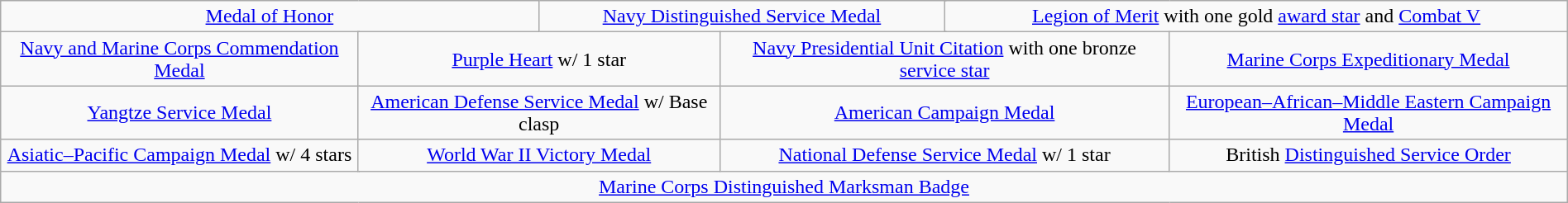<table class="wikitable" style="margin:1em auto; text-align:center;">
<tr>
<td colspan="4"><a href='#'>Medal of Honor</a></td>
<td colspan="4"><a href='#'>Navy Distinguished Service Medal</a></td>
<td colspan="4"><a href='#'>Legion of Merit</a> with one gold <a href='#'>award star</a> and <a href='#'>Combat V</a></td>
</tr>
<tr>
<td colspan="3"><a href='#'>Navy and Marine Corps Commendation Medal</a></td>
<td colspan="3"><a href='#'>Purple Heart</a> w/ 1 star</td>
<td colspan="3"><a href='#'>Navy Presidential Unit Citation</a> with one bronze <a href='#'>service star</a></td>
<td colspan="3"><a href='#'>Marine Corps Expeditionary Medal</a></td>
</tr>
<tr style="text-align:center;">
<td colspan="3"><a href='#'>Yangtze Service Medal</a></td>
<td colspan="3"><a href='#'>American Defense Service Medal</a> w/ Base clasp</td>
<td colspan="3"><a href='#'>American Campaign Medal</a></td>
<td colspan="3"><a href='#'>European–African–Middle Eastern Campaign Medal</a></td>
</tr>
<tr style="text-align:center;">
<td colspan="3"><a href='#'>Asiatic–Pacific Campaign Medal</a> w/ 4 stars</td>
<td colspan="3"><a href='#'>World War II Victory Medal</a></td>
<td colspan="3"><a href='#'>National Defense Service Medal</a> w/ 1 star</td>
<td colspan="3">British <a href='#'>Distinguished Service Order</a></td>
</tr>
<tr>
<td colspan="12"><a href='#'>Marine Corps Distinguished Marksman Badge</a></td>
</tr>
</table>
